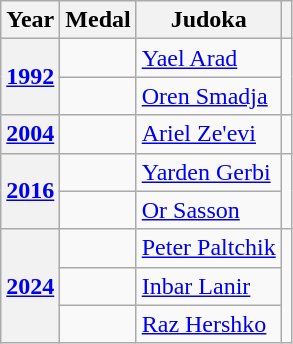<table class="wikitable sortable">
<tr>
<th>Year</th>
<th>Medal</th>
<th>Judoka</th>
<th class=unsortable></th>
</tr>
<tr>
<th rowspan=2><a href='#'>1992</a></th>
<td align=center></td>
<td><a href='#'>Yael Arad</a></td>
<td rowspan=2></td>
</tr>
<tr>
<td align=center></td>
<td><a href='#'>Oren Smadja</a></td>
</tr>
<tr>
<th><a href='#'>2004</a></th>
<td align=center></td>
<td><a href='#'>Ariel Ze'evi</a></td>
<td></td>
</tr>
<tr>
<th rowspan=2><a href='#'>2016</a></th>
<td align=center></td>
<td><a href='#'>Yarden Gerbi</a></td>
<td rowspan=2></td>
</tr>
<tr>
<td align=center></td>
<td><a href='#'>Or Sasson</a></td>
</tr>
<tr>
<th rowspan=3><a href='#'>2024</a></th>
<td align=center></td>
<td><a href='#'>Peter Paltchik</a></td>
<td rowspan=3></td>
</tr>
<tr>
<td align=center></td>
<td><a href='#'>Inbar Lanir</a></td>
</tr>
<tr>
<td align=center></td>
<td><a href='#'>Raz Hershko</a></td>
</tr>
</table>
